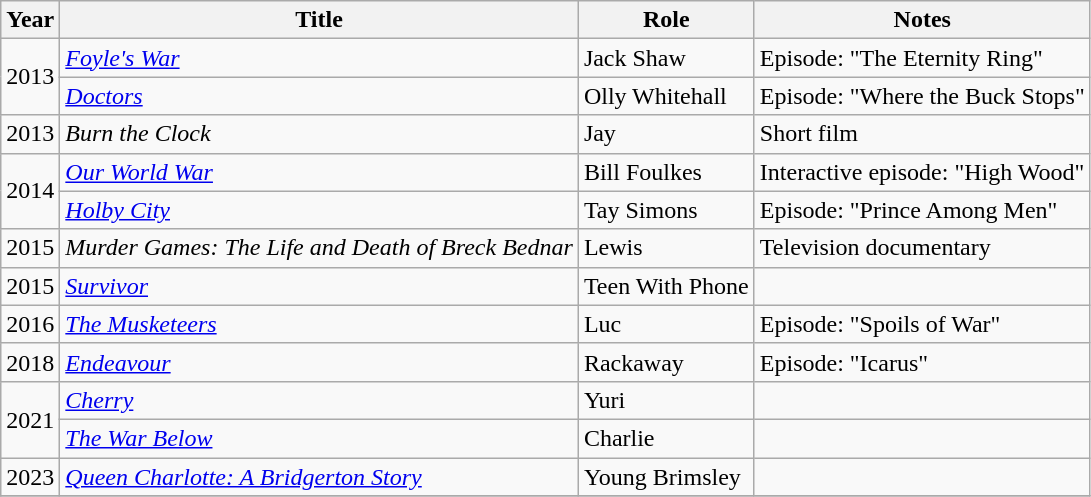<table class="wikitable">
<tr>
<th>Year</th>
<th>Title</th>
<th>Role</th>
<th>Notes</th>
</tr>
<tr>
<td rowspan="2">2013</td>
<td><em><a href='#'>Foyle's War</a></em></td>
<td>Jack Shaw</td>
<td>Episode: "The Eternity Ring"</td>
</tr>
<tr>
<td><em><a href='#'>Doctors</a></em></td>
<td>Olly Whitehall</td>
<td>Episode: "Where the Buck Stops"</td>
</tr>
<tr>
<td>2013</td>
<td><em>Burn the Clock</em></td>
<td>Jay</td>
<td>Short film</td>
</tr>
<tr>
<td rowspan="2">2014</td>
<td><em><a href='#'>Our World War</a></em></td>
<td>Bill Foulkes</td>
<td>Interactive episode: "High Wood"</td>
</tr>
<tr>
<td><em><a href='#'>Holby City</a></em></td>
<td>Tay Simons</td>
<td>Episode: "Prince Among Men"</td>
</tr>
<tr>
<td>2015</td>
<td><em>Murder Games: The Life and Death of Breck Bednar</em></td>
<td>Lewis</td>
<td>Television documentary</td>
</tr>
<tr>
<td>2015</td>
<td><em><a href='#'>Survivor</a></em></td>
<td>Teen With Phone</td>
<td></td>
</tr>
<tr>
<td>2016</td>
<td><em><a href='#'>The Musketeers</a></em></td>
<td>Luc</td>
<td>Episode: "Spoils of War"</td>
</tr>
<tr>
<td>2018</td>
<td><em><a href='#'>Endeavour</a></em></td>
<td>Rackaway</td>
<td>Episode: "Icarus"</td>
</tr>
<tr>
<td rowspan="2">2021</td>
<td><em><a href='#'>Cherry</a></em></td>
<td>Yuri</td>
<td></td>
</tr>
<tr>
<td><em><a href='#'>The War Below</a></em></td>
<td>Charlie</td>
<td></td>
</tr>
<tr>
<td>2023</td>
<td><em><a href='#'>Queen Charlotte: A Bridgerton Story</a></em></td>
<td>Young Brimsley</td>
<td></td>
</tr>
<tr>
</tr>
</table>
